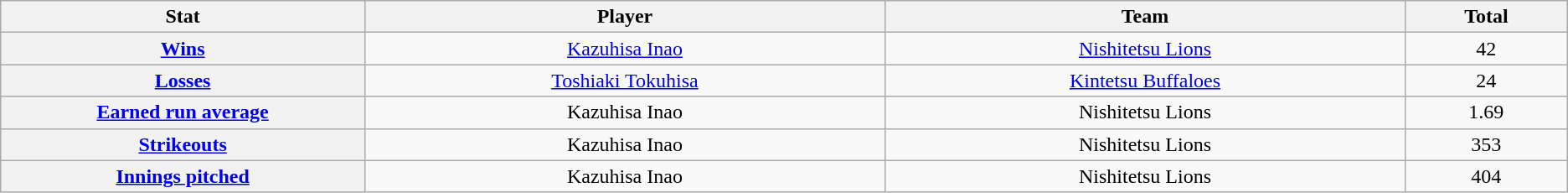<table class="wikitable" style="text-align:center;">
<tr>
<th scope="col" width="7%">Stat</th>
<th scope="col" width="10%">Player</th>
<th scope="col" width="10%">Team</th>
<th scope="col" width="3%">Total</th>
</tr>
<tr>
<th scope="row" style="text-align:center;"><a href='#'>Wins</a></th>
<td><a href='#'>Kazuhisa Inao</a></td>
<td><a href='#'>Nishitetsu Lions</a></td>
<td>42</td>
</tr>
<tr>
<th scope="row" style="text-align:center;"><a href='#'>Losses</a></th>
<td><a href='#'>Toshiaki Tokuhisa</a></td>
<td><a href='#'>Kintetsu Buffaloes</a></td>
<td>24</td>
</tr>
<tr>
<th scope="row" style="text-align:center;"><a href='#'>Earned run average</a></th>
<td>Kazuhisa Inao</td>
<td>Nishitetsu Lions</td>
<td>1.69</td>
</tr>
<tr>
<th scope="row" style="text-align:center;"><a href='#'>Strikeouts</a></th>
<td>Kazuhisa Inao</td>
<td>Nishitetsu Lions</td>
<td>353</td>
</tr>
<tr>
<th scope="row" style="text-align:center;"><a href='#'>Innings pitched</a></th>
<td>Kazuhisa Inao</td>
<td>Nishitetsu Lions</td>
<td>404</td>
</tr>
</table>
